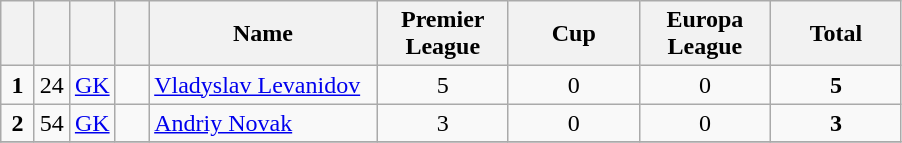<table class="wikitable" style="text-align:center">
<tr>
<th width=15></th>
<th width=15></th>
<th width=15></th>
<th width=15></th>
<th width=145>Name</th>
<th width=80><strong>Premier League</strong></th>
<th width=80><strong>Cup</strong></th>
<th width=80><strong>Europa League</strong></th>
<th width=80>Total</th>
</tr>
<tr>
<td><strong>1</strong></td>
<td>24</td>
<td><a href='#'>GK</a></td>
<td></td>
<td align=left><a href='#'>Vladyslav Levanidov</a></td>
<td>5</td>
<td>0</td>
<td>0</td>
<td><strong>5</strong></td>
</tr>
<tr>
<td><strong>2</strong></td>
<td>54</td>
<td><a href='#'>GK</a></td>
<td></td>
<td align=left><a href='#'>Andriy Novak</a></td>
<td>3</td>
<td>0</td>
<td>0</td>
<td><strong>3</strong></td>
</tr>
<tr>
</tr>
</table>
